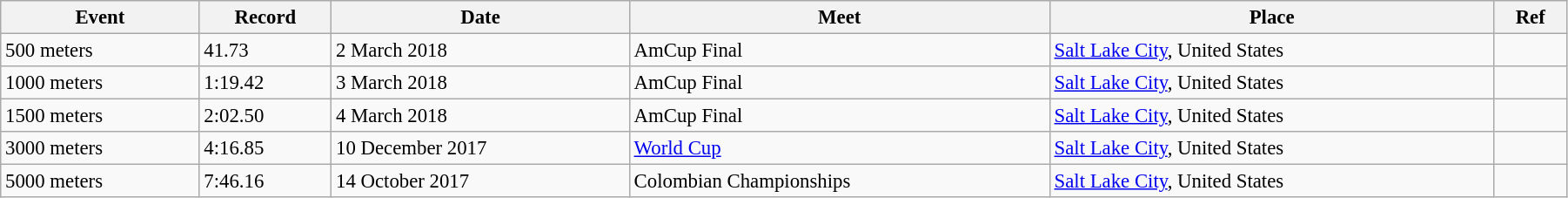<table class="wikitable" style="font-size:95%; width: 95%;">
<tr>
<th>Event</th>
<th>Record</th>
<th>Date</th>
<th>Meet</th>
<th>Place</th>
<th>Ref</th>
</tr>
<tr>
<td>500 meters</td>
<td>41.73</td>
<td>2 March 2018</td>
<td>AmCup Final</td>
<td> <a href='#'>Salt Lake City</a>, United States</td>
<td></td>
</tr>
<tr>
<td>1000 meters</td>
<td>1:19.42</td>
<td>3 March 2018</td>
<td>AmCup Final</td>
<td> <a href='#'>Salt Lake City</a>, United States</td>
<td></td>
</tr>
<tr>
<td>1500 meters</td>
<td>2:02.50</td>
<td>4 March 2018</td>
<td>AmCup Final</td>
<td> <a href='#'>Salt Lake City</a>, United States</td>
<td></td>
</tr>
<tr>
<td>3000 meters</td>
<td>4:16.85</td>
<td>10 December 2017</td>
<td><a href='#'>World Cup</a></td>
<td> <a href='#'>Salt Lake City</a>, United States</td>
<td></td>
</tr>
<tr>
<td>5000 meters</td>
<td>7:46.16</td>
<td>14 October 2017</td>
<td>Colombian Championships</td>
<td> <a href='#'>Salt Lake City</a>, United States</td>
<td></td>
</tr>
</table>
